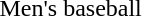<table>
<tr>
<td>Men's baseball</td>
<td></td>
<td></td>
<td></td>
</tr>
</table>
